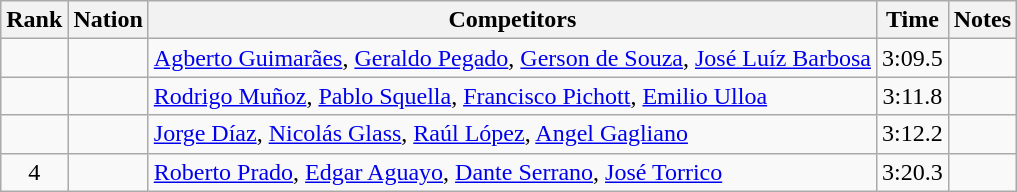<table class="wikitable sortable" style="text-align:center">
<tr>
<th>Rank</th>
<th>Nation</th>
<th>Competitors</th>
<th>Time</th>
<th>Notes</th>
</tr>
<tr>
<td></td>
<td align=left></td>
<td align=left><a href='#'>Agberto Guimarães</a>, <a href='#'>Geraldo Pegado</a>, <a href='#'>Gerson de Souza</a>, <a href='#'>José Luíz Barbosa</a></td>
<td>3:09.5</td>
<td></td>
</tr>
<tr>
<td></td>
<td align=left></td>
<td align=left><a href='#'>Rodrigo Muñoz</a>, <a href='#'>Pablo Squella</a>, <a href='#'>Francisco Pichott</a>, <a href='#'>Emilio Ulloa</a></td>
<td>3:11.8</td>
<td></td>
</tr>
<tr>
<td></td>
<td align=left></td>
<td align=left><a href='#'>Jorge Díaz</a>, <a href='#'>Nicolás Glass</a>, <a href='#'>Raúl López</a>, <a href='#'>Angel Gagliano</a></td>
<td>3:12.2</td>
<td></td>
</tr>
<tr>
<td>4</td>
<td align=left></td>
<td align=left><a href='#'>Roberto Prado</a>, <a href='#'>Edgar Aguayo</a>, <a href='#'>Dante Serrano</a>, <a href='#'>José Torrico</a></td>
<td>3:20.3</td>
<td></td>
</tr>
</table>
